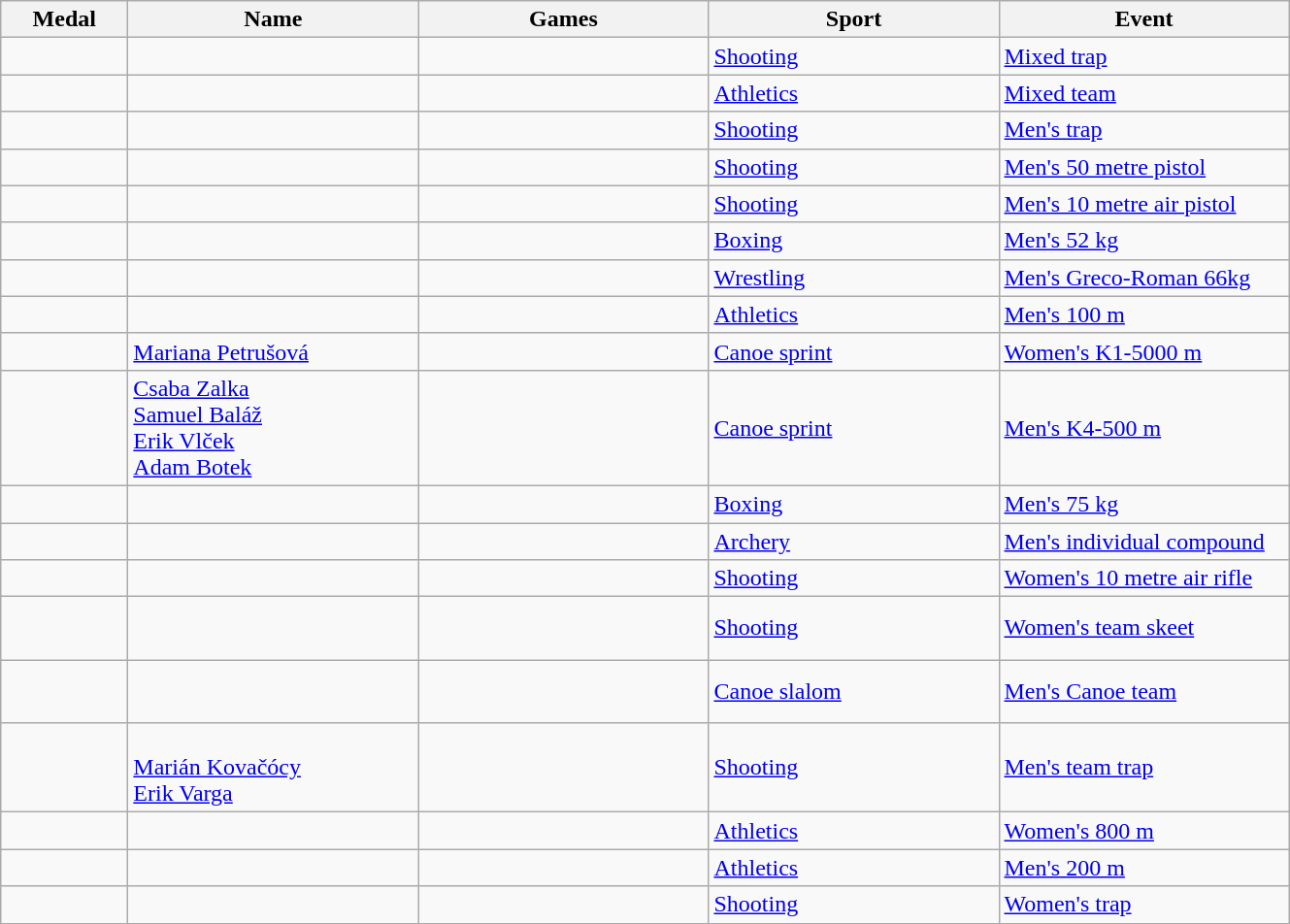<table class="wikitable sortable">
<tr>
<th style="width:5em">Medal</th>
<th style="width:12em">Name</th>
<th style="width:12em">Games</th>
<th style="width:12em">Sport</th>
<th style="width:12em">Event</th>
</tr>
<tr>
<td></td>
<td><br></td>
<td></td>
<td> <a href='#'>Shooting</a></td>
<td><a href='#'>Mixed trap</a></td>
</tr>
<tr>
<td></td>
<td></td>
<td></td>
<td> <a href='#'>Athletics</a></td>
<td><a href='#'>Mixed team</a></td>
</tr>
<tr>
<td></td>
<td></td>
<td></td>
<td> <a href='#'>Shooting</a></td>
<td><a href='#'>Men's trap</a></td>
</tr>
<tr>
<td></td>
<td></td>
<td></td>
<td> <a href='#'>Shooting</a></td>
<td><a href='#'>Men's 50 metre pistol</a></td>
</tr>
<tr>
<td></td>
<td></td>
<td></td>
<td> <a href='#'>Shooting</a></td>
<td><a href='#'>Men's 10 metre air pistol</a></td>
</tr>
<tr>
<td></td>
<td></td>
<td></td>
<td> <a href='#'>Boxing</a></td>
<td><a href='#'>Men's 52 kg</a></td>
</tr>
<tr>
<td></td>
<td></td>
<td></td>
<td> <a href='#'>Wrestling</a></td>
<td><a href='#'>Men's Greco-Roman 66kg</a></td>
</tr>
<tr>
<td></td>
<td></td>
<td></td>
<td> <a href='#'>Athletics</a></td>
<td><a href='#'>Men's 100 m</a></td>
</tr>
<tr>
<td></td>
<td><a href='#'>Mariana Petrušová</a></td>
<td></td>
<td> <a href='#'>Canoe sprint</a></td>
<td><a href='#'>Women's K1-5000 m</a></td>
</tr>
<tr>
<td></td>
<td><a href='#'>Csaba Zalka</a><br><a href='#'>Samuel Baláž</a><br><a href='#'>Erik Vlček</a><br><a href='#'>Adam Botek</a></td>
<td></td>
<td> <a href='#'>Canoe sprint</a></td>
<td><a href='#'>Men's K4-500 m</a></td>
</tr>
<tr>
<td></td>
<td></td>
<td></td>
<td> <a href='#'>Boxing</a></td>
<td><a href='#'>Men's 75 kg</a></td>
</tr>
<tr>
<td></td>
<td></td>
<td></td>
<td> <a href='#'>Archery</a></td>
<td><a href='#'>Men's individual compound</a></td>
</tr>
<tr>
<td></td>
<td></td>
<td></td>
<td> <a href='#'>Shooting</a></td>
<td><a href='#'> Women's 10 metre air rifle</a></td>
</tr>
<tr>
<td></td>
<td><br><br></td>
<td></td>
<td> <a href='#'>Shooting</a></td>
<td><a href='#'> Women's team skeet</a></td>
</tr>
<tr>
<td></td>
<td><br><br></td>
<td></td>
<td> <a href='#'>Canoe slalom</a></td>
<td><a href='#'>Men's Canoe team</a></td>
</tr>
<tr>
<td></td>
<td><br><a href='#'>Marián Kovačócy</a><br><a href='#'>Erik Varga</a></td>
<td></td>
<td> <a href='#'>Shooting</a></td>
<td><a href='#'>Men's team trap</a></td>
</tr>
<tr>
<td></td>
<td></td>
<td></td>
<td> <a href='#'>Athletics</a></td>
<td><a href='#'>Women's 800 m</a></td>
</tr>
<tr>
<td></td>
<td></td>
<td></td>
<td> <a href='#'>Athletics</a></td>
<td><a href='#'>Men's 200 m</a></td>
</tr>
<tr>
<td></td>
<td></td>
<td></td>
<td> <a href='#'>Shooting</a></td>
<td><a href='#'> Women's trap</a></td>
</tr>
<tr>
</tr>
</table>
